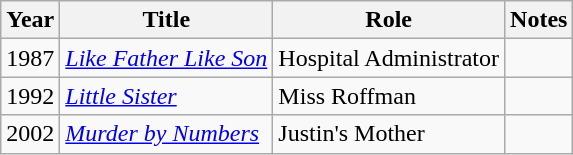<table class="wikitable sortable">
<tr>
<th>Year</th>
<th>Title</th>
<th>Role</th>
<th>Notes</th>
</tr>
<tr>
<td>1987</td>
<td><a href='#'><em>Like Father Like Son</em></a></td>
<td>Hospital Administrator</td>
<td></td>
</tr>
<tr>
<td>1992</td>
<td><a href='#'><em>Little Sister</em></a></td>
<td>Miss Roffman</td>
<td></td>
</tr>
<tr>
<td>2002</td>
<td><em><a href='#'>Murder by Numbers</a></em></td>
<td>Justin's Mother</td>
<td></td>
</tr>
</table>
